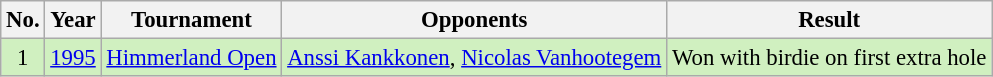<table class="wikitable" style="font-size:95%;">
<tr>
<th>No.</th>
<th>Year</th>
<th>Tournament</th>
<th>Opponents</th>
<th>Result</th>
</tr>
<tr style="background:#D0F0C0;">
<td align=center>1</td>
<td><a href='#'>1995</a></td>
<td><a href='#'>Himmerland Open</a></td>
<td> <a href='#'>Anssi Kankkonen</a>,  <a href='#'>Nicolas Vanhootegem</a></td>
<td>Won with birdie on first extra hole</td>
</tr>
</table>
